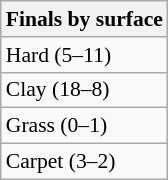<table class=wikitable style=font-size:90%>
<tr>
<th>Finals by surface</th>
</tr>
<tr>
<td>Hard (5–11)</td>
</tr>
<tr>
<td>Clay (18–8)</td>
</tr>
<tr>
<td>Grass (0–1)</td>
</tr>
<tr>
<td>Carpet (3–2)</td>
</tr>
</table>
